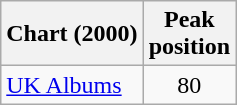<table class="wikitable sortable">
<tr>
<th>Chart (2000)</th>
<th align="center">Peak<br>position</th>
</tr>
<tr 2>
<td><a href='#'>UK Albums</a></td>
<td align="center">80</td>
</tr>
</table>
